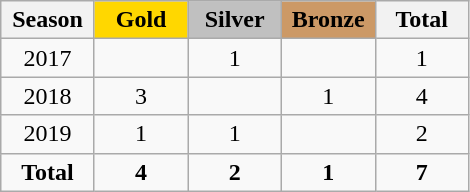<table class="wikitable" style="text-align:center;">
<tr>
<th width = "55">Season</th>
<th width = "55" style="background: gold;">Gold</th>
<th width = "55" style="background: silver;">Silver</th>
<th width = "55" style="background: #cc9966;">Bronze</th>
<th width = "55">Total</th>
</tr>
<tr>
<td>2017</td>
<td></td>
<td>1</td>
<td></td>
<td>1</td>
</tr>
<tr>
<td>2018</td>
<td>3</td>
<td></td>
<td>1</td>
<td>4</td>
</tr>
<tr>
<td>2019</td>
<td>1</td>
<td>1</td>
<td></td>
<td>2</td>
</tr>
<tr>
<td><strong>Total</strong></td>
<td><strong>4</strong></td>
<td><strong>2</strong></td>
<td><strong>1</strong></td>
<td><strong>7</strong></td>
</tr>
</table>
